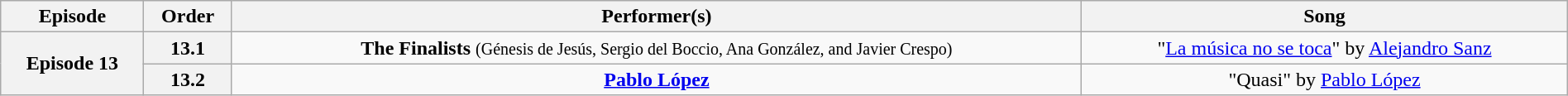<table class="wikitable" style="text-align:center; width:100%">
<tr>
<th>Episode</th>
<th>Order</th>
<th>Performer(s)</th>
<th>Song</th>
</tr>
<tr>
<th rowspan="2">Episode 13<br></th>
<th>13.1</th>
<td><strong>The Finalists</strong> <small>(Génesis de Jesús, Sergio del Boccio, Ana González, and Javier Crespo)</small></td>
<td>"<a href='#'>La música no se toca</a>" by <a href='#'>Alejandro Sanz</a></td>
</tr>
<tr>
<th>13.2</th>
<td><strong><a href='#'>Pablo López</a></strong></td>
<td>"Quasi" by <a href='#'>Pablo López</a></td>
</tr>
</table>
